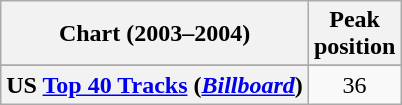<table class="wikitable plainrowheaders sortable" style="text-align:center">
<tr>
<th scope="col">Chart (2003–2004)</th>
<th scope="col">Peak<br>position</th>
</tr>
<tr>
</tr>
<tr>
</tr>
<tr>
</tr>
<tr>
</tr>
<tr>
</tr>
<tr>
</tr>
<tr>
</tr>
<tr>
</tr>
<tr>
</tr>
<tr>
<th scope="row">US <a href='#'>Top 40 Tracks</a> (<em><a href='#'>Billboard</a></em>)</th>
<td>36</td>
</tr>
</table>
